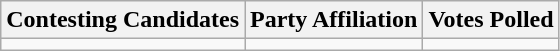<table class="wikitable sortable">
<tr>
<th>Contesting Candidates</th>
<th>Party Affiliation</th>
<th>Votes Polled</th>
</tr>
<tr>
<td></td>
<td></td>
<td></td>
</tr>
</table>
